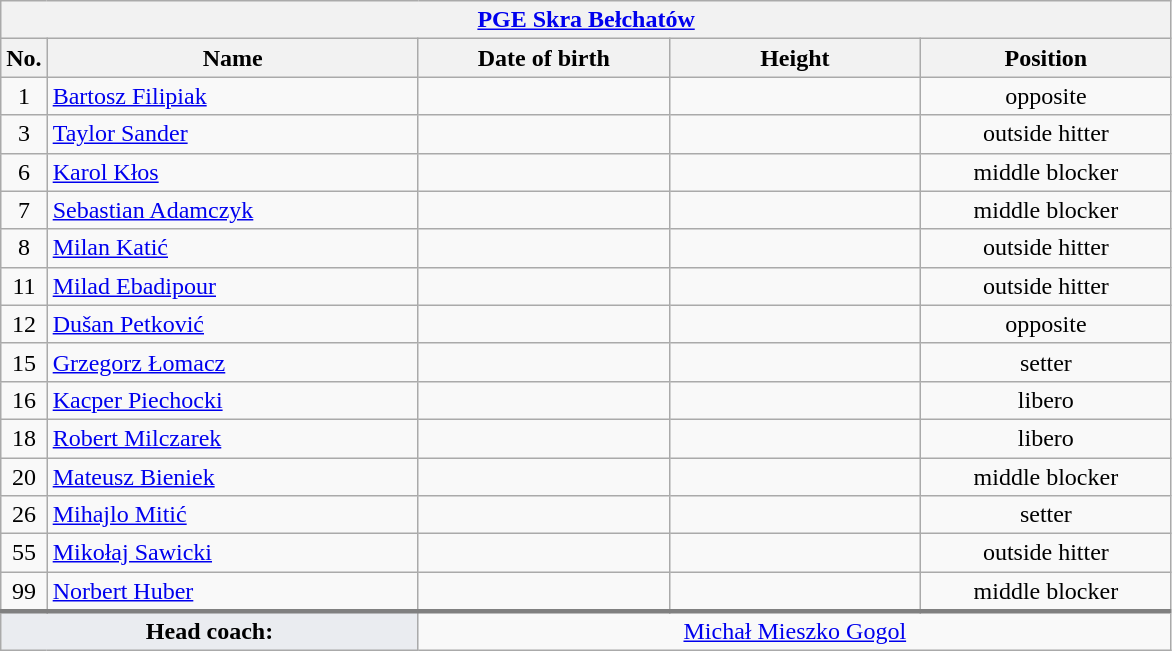<table class="wikitable collapsible collapsed" style="font-size:100%; text-align:center">
<tr>
<th colspan=5 style="width:30em"><a href='#'>PGE Skra Bełchatów</a></th>
</tr>
<tr>
<th>No.</th>
<th style="width:15em">Name</th>
<th style="width:10em">Date of birth</th>
<th style="width:10em">Height</th>
<th style="width:10em">Position</th>
</tr>
<tr>
<td>1</td>
<td align=left> <a href='#'>Bartosz Filipiak</a></td>
<td align=right></td>
<td></td>
<td>opposite</td>
</tr>
<tr>
<td>3</td>
<td align=left> <a href='#'>Taylor Sander</a></td>
<td align=right></td>
<td></td>
<td>outside hitter</td>
</tr>
<tr>
<td>6</td>
<td align=left> <a href='#'>Karol Kłos</a></td>
<td align=right></td>
<td></td>
<td>middle blocker</td>
</tr>
<tr>
<td>7</td>
<td align=left> <a href='#'>Sebastian Adamczyk</a></td>
<td align=right></td>
<td></td>
<td>middle blocker</td>
</tr>
<tr>
<td>8</td>
<td align=left> <a href='#'>Milan Katić</a></td>
<td align=right></td>
<td></td>
<td>outside hitter</td>
</tr>
<tr>
<td>11</td>
<td align=left> <a href='#'>Milad Ebadipour</a></td>
<td align=right></td>
<td></td>
<td>outside hitter</td>
</tr>
<tr>
<td>12</td>
<td align=left> <a href='#'>Dušan Petković</a></td>
<td align=right></td>
<td></td>
<td>opposite</td>
</tr>
<tr>
<td>15</td>
<td align=left> <a href='#'>Grzegorz Łomacz</a></td>
<td align=right></td>
<td></td>
<td>setter</td>
</tr>
<tr>
<td>16</td>
<td align=left> <a href='#'>Kacper Piechocki</a></td>
<td align=right></td>
<td></td>
<td>libero</td>
</tr>
<tr>
<td>18</td>
<td align=left> <a href='#'>Robert Milczarek</a></td>
<td align=right></td>
<td></td>
<td>libero</td>
</tr>
<tr>
<td>20</td>
<td align=left> <a href='#'>Mateusz Bieniek</a></td>
<td align=right></td>
<td></td>
<td>middle blocker</td>
</tr>
<tr>
<td>26</td>
<td align=left> <a href='#'>Mihajlo Mitić</a></td>
<td align=right></td>
<td></td>
<td>setter</td>
</tr>
<tr>
<td>55</td>
<td align=left> <a href='#'>Mikołaj Sawicki</a></td>
<td align=right></td>
<td></td>
<td>outside hitter</td>
</tr>
<tr>
<td>99</td>
<td align=left> <a href='#'>Norbert Huber</a></td>
<td align=right></td>
<td></td>
<td>middle blocker</td>
</tr>
<tr style="border-top: 3px solid grey">
<td colspan=2 style="background:#EAECF0"><strong>Head coach:</strong></td>
<td colspan=3> <a href='#'>Michał Mieszko Gogol</a></td>
</tr>
</table>
